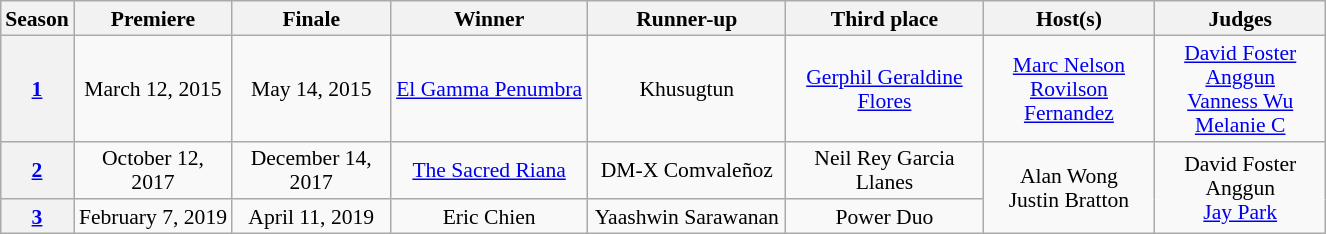<table class="wikitable" style="margin-left: auto; margin-right: auto; text-align:center; font-size:90%; line-height:16px;" width="70%">
<tr>
<th width="05%">Season</th>
<th width="12%">Premiere</th>
<th width="12%">Finale</th>
<th width="15%">Winner</th>
<th width="15%">Runner-up</th>
<th width="15%">Third place</th>
<th width="13%">Host(s)</th>
<th width="13%">Judges</th>
</tr>
<tr>
<th><a href='#'>1</a></th>
<td>March 12, 2015</td>
<td>May 14, 2015</td>
<td><a href='#'>El Gamma Penumbra</a></td>
<td>Khusugtun</td>
<td><a href='#'>Gerphil Geraldine Flores</a></td>
<td><a href='#'>Marc Nelson</a><br><a href='#'>Rovilson Fernandez</a></td>
<td><a href='#'>David Foster</a><br><a href='#'>Anggun</a><br><a href='#'>Vanness Wu</a><br><a href='#'>Melanie C</a></td>
</tr>
<tr>
<th><a href='#'>2</a></th>
<td>October 12, 2017</td>
<td>December 14, 2017</td>
<td><a href='#'>The Sacred Riana</a></td>
<td>DM-X Comvaleñoz</td>
<td>Neil Rey Garcia Llanes</td>
<td rowspan="2">Alan Wong<br>Justin Bratton</td>
<td rowspan="2">David Foster<br>Anggun<br><a href='#'>Jay Park</a></td>
</tr>
<tr>
<th><a href='#'>3</a></th>
<td>February 7, 2019</td>
<td>April 11, 2019</td>
<td>Eric Chien</td>
<td>Yaashwin Sarawanan</td>
<td>Power Duo</td>
</tr>
</table>
